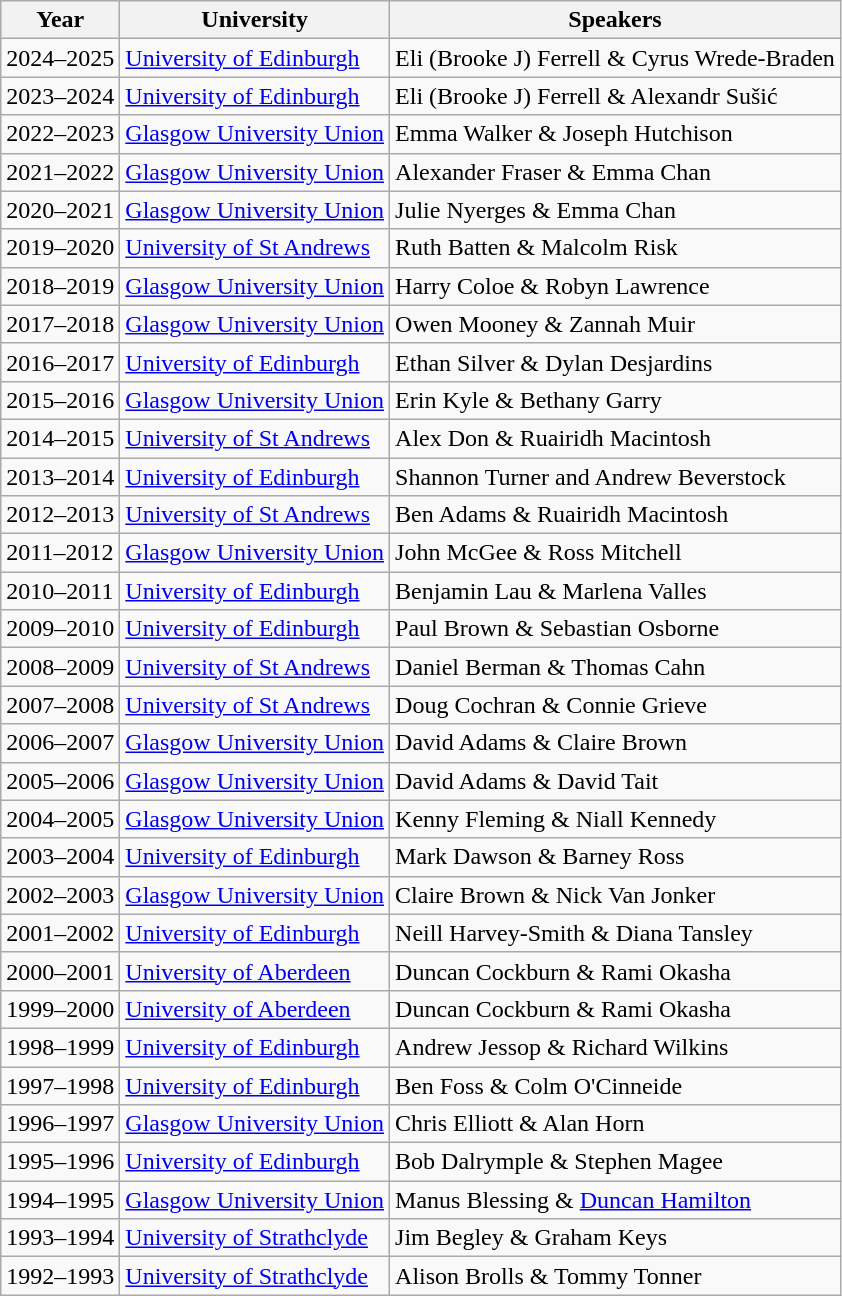<table class="wikitable sortable">
<tr>
<th>Year</th>
<th>University</th>
<th>Speakers</th>
</tr>
<tr>
<td>2024–2025</td>
<td><a href='#'>University of Edinburgh</a></td>
<td>Eli (Brooke J) Ferrell & Cyrus Wrede-Braden</td>
</tr>
<tr>
<td>2023–2024</td>
<td><a href='#'>University of Edinburgh</a></td>
<td>Eli (Brooke J) Ferrell & Alexandr Sušić</td>
</tr>
<tr>
<td>2022–2023</td>
<td><a href='#'>Glasgow University Union</a></td>
<td>Emma Walker & Joseph Hutchison</td>
</tr>
<tr>
<td>2021–2022</td>
<td><a href='#'>Glasgow University Union</a></td>
<td>Alexander Fraser & Emma Chan</td>
</tr>
<tr>
<td>2020–2021</td>
<td><a href='#'>Glasgow University Union</a></td>
<td>Julie Nyerges & Emma Chan</td>
</tr>
<tr>
<td>2019–2020</td>
<td><a href='#'>University of St Andrews</a></td>
<td>Ruth Batten & Malcolm Risk</td>
</tr>
<tr>
<td>2018–2019</td>
<td><a href='#'>Glasgow University Union</a></td>
<td>Harry Coloe & Robyn Lawrence</td>
</tr>
<tr>
<td>2017–2018</td>
<td><a href='#'>Glasgow University Union</a></td>
<td>Owen Mooney & Zannah Muir</td>
</tr>
<tr>
<td>2016–2017</td>
<td><a href='#'>University of Edinburgh</a></td>
<td>Ethan Silver & Dylan Desjardins</td>
</tr>
<tr>
<td>2015–2016</td>
<td><a href='#'>Glasgow University Union</a></td>
<td>Erin Kyle & Bethany Garry</td>
</tr>
<tr>
<td>2014–2015</td>
<td><a href='#'>University of St Andrews</a></td>
<td>Alex Don & Ruairidh Macintosh</td>
</tr>
<tr>
<td>2013–2014</td>
<td><a href='#'>University of Edinburgh</a></td>
<td>Shannon Turner and Andrew Beverstock</td>
</tr>
<tr>
<td>2012–2013</td>
<td><a href='#'>University of St Andrews</a></td>
<td>Ben Adams & Ruairidh Macintosh</td>
</tr>
<tr>
<td>2011–2012</td>
<td><a href='#'>Glasgow University Union</a></td>
<td>John McGee & Ross Mitchell</td>
</tr>
<tr>
<td>2010–2011</td>
<td><a href='#'>University of Edinburgh</a></td>
<td>Benjamin Lau & Marlena Valles</td>
</tr>
<tr>
<td>2009–2010</td>
<td><a href='#'>University of Edinburgh</a></td>
<td>Paul Brown & Sebastian Osborne</td>
</tr>
<tr>
<td>2008–2009</td>
<td><a href='#'>University of St Andrews</a></td>
<td>Daniel Berman & Thomas Cahn</td>
</tr>
<tr>
<td>2007–2008</td>
<td><a href='#'>University of St Andrews</a></td>
<td>Doug Cochran & Connie Grieve</td>
</tr>
<tr>
<td>2006–2007</td>
<td><a href='#'>Glasgow University Union</a></td>
<td>David Adams & Claire Brown</td>
</tr>
<tr>
<td>2005–2006</td>
<td><a href='#'>Glasgow University Union</a></td>
<td>David Adams & David Tait</td>
</tr>
<tr>
<td>2004–2005</td>
<td><a href='#'>Glasgow University Union</a></td>
<td>Kenny Fleming & Niall Kennedy</td>
</tr>
<tr>
<td>2003–2004</td>
<td><a href='#'>University of Edinburgh</a></td>
<td>Mark Dawson & Barney Ross</td>
</tr>
<tr>
<td>2002–2003</td>
<td><a href='#'>Glasgow University Union</a></td>
<td>Claire Brown & Nick Van Jonker</td>
</tr>
<tr>
<td>2001–2002</td>
<td><a href='#'>University of Edinburgh</a></td>
<td>Neill Harvey-Smith & Diana Tansley</td>
</tr>
<tr>
<td>2000–2001</td>
<td><a href='#'>University of Aberdeen</a></td>
<td>Duncan Cockburn & Rami Okasha</td>
</tr>
<tr>
<td>1999–2000</td>
<td><a href='#'>University of Aberdeen</a></td>
<td>Duncan Cockburn & Rami Okasha</td>
</tr>
<tr>
<td>1998–1999</td>
<td><a href='#'>University of Edinburgh</a></td>
<td>Andrew Jessop & Richard Wilkins</td>
</tr>
<tr>
<td>1997–1998</td>
<td><a href='#'>University of Edinburgh</a></td>
<td>Ben Foss & Colm O'Cinneide</td>
</tr>
<tr>
<td>1996–1997</td>
<td><a href='#'>Glasgow University Union</a></td>
<td>Chris Elliott & Alan Horn</td>
</tr>
<tr>
<td>1995–1996</td>
<td><a href='#'>University of Edinburgh</a></td>
<td>Bob Dalrymple & Stephen Magee</td>
</tr>
<tr>
<td>1994–1995</td>
<td><a href='#'>Glasgow University Union</a></td>
<td>Manus Blessing & <a href='#'>Duncan Hamilton</a></td>
</tr>
<tr>
<td>1993–1994</td>
<td><a href='#'>University of Strathclyde</a></td>
<td>Jim Begley & Graham Keys</td>
</tr>
<tr>
<td>1992–1993</td>
<td><a href='#'>University of Strathclyde</a></td>
<td>Alison Brolls & Tommy Tonner</td>
</tr>
</table>
